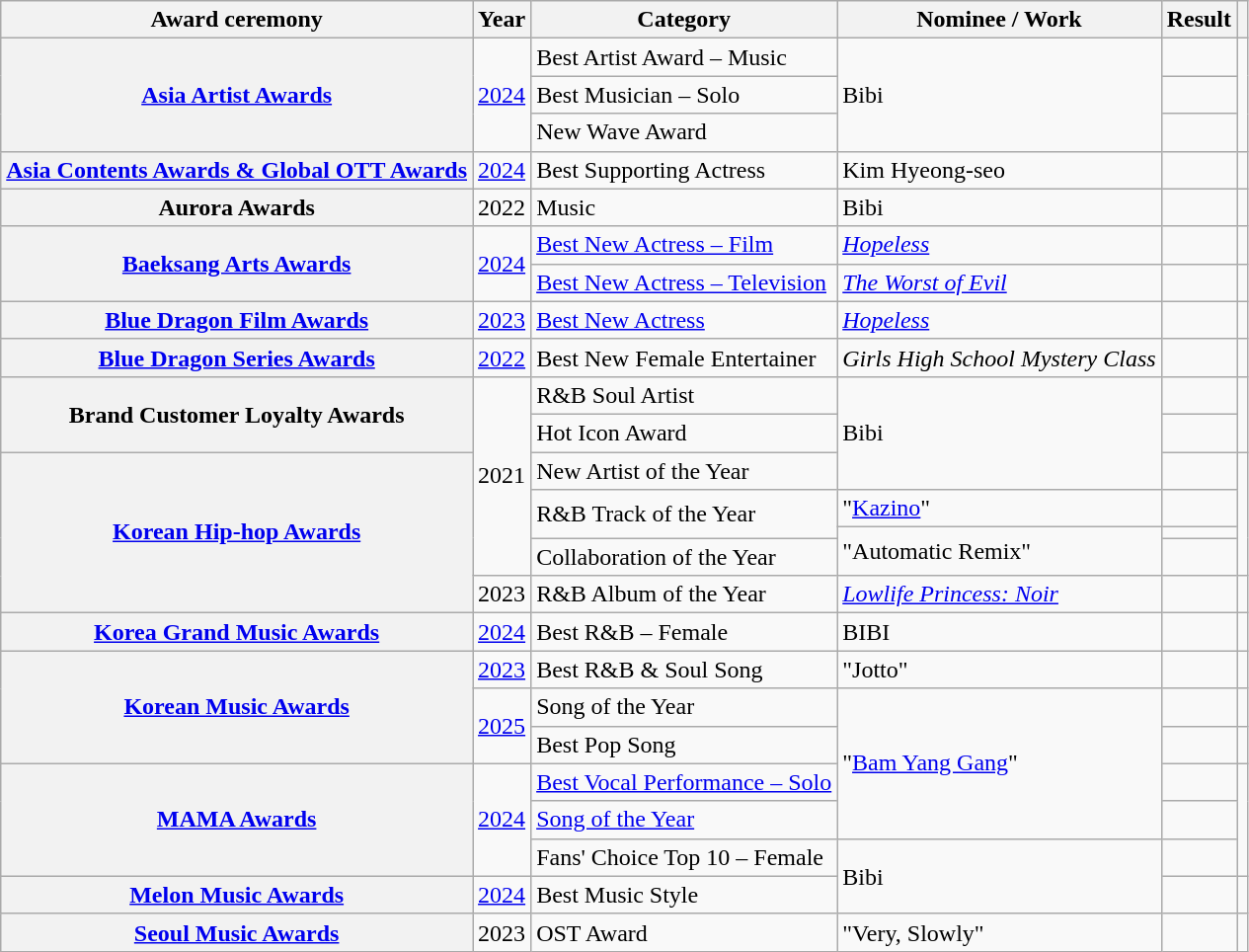<table class="wikitable plainrowheaders sortable">
<tr>
<th scope="col">Award ceremony</th>
<th scope="col">Year</th>
<th scope="col">Category </th>
<th scope="col">Nominee / Work</th>
<th scope="col">Result</th>
<th scope="col" class="unsortable"></th>
</tr>
<tr>
<th scope="row" rowspan="3"><a href='#'>Asia Artist Awards</a></th>
<td rowspan="3" style="text-align:center"><a href='#'>2024</a></td>
<td>Best Artist Award – Music</td>
<td rowspan="3">Bibi</td>
<td></td>
<td rowspan="3" style="text-align:center"></td>
</tr>
<tr>
<td>Best Musician – Solo</td>
<td></td>
</tr>
<tr>
<td>New Wave Award</td>
<td></td>
</tr>
<tr>
<th scope="row"><a href='#'>Asia Contents Awards & Global OTT Awards</a></th>
<td style="text-align:center"><a href='#'>2024</a></td>
<td>Best Supporting Actress</td>
<td>Kim Hyeong-seo</td>
<td></td>
<td style="text-align:center"></td>
</tr>
<tr>
<th scope="row">Aurora Awards</th>
<td style="text-align:center">2022</td>
<td>Music</td>
<td>Bibi</td>
<td></td>
<td style="text-align:center"></td>
</tr>
<tr>
<th scope="row" rowspan="2"><a href='#'>Baeksang Arts Awards</a></th>
<td rowspan="2" style="text-align:center"><a href='#'>2024</a></td>
<td><a href='#'>Best New Actress – Film</a></td>
<td><em><a href='#'>Hopeless</a></em></td>
<td></td>
<td style="text-align:center"></td>
</tr>
<tr>
<td><a href='#'>Best New Actress – Television</a></td>
<td><em><a href='#'>The Worst of Evil</a></em></td>
<td></td>
<td style="text-align:center"></td>
</tr>
<tr>
<th scope="row"><a href='#'>Blue Dragon Film Awards</a></th>
<td style="text-align:center"><a href='#'>2023</a></td>
<td><a href='#'>Best New Actress</a></td>
<td><em><a href='#'>Hopeless</a></em></td>
<td></td>
<td style="text-align:center"></td>
</tr>
<tr>
<th scope="row"><a href='#'>Blue Dragon Series Awards</a></th>
<td style="text-align:center"><a href='#'>2022</a></td>
<td>Best New Female Entertainer</td>
<td><em>Girls High School Mystery Class</em></td>
<td></td>
<td style="text-align:center"></td>
</tr>
<tr>
<th scope="row" rowspan="2">Brand Customer Loyalty Awards</th>
<td rowspan="6" style="text-align:center">2021</td>
<td>R&B Soul Artist</td>
<td rowspan="3">Bibi</td>
<td></td>
<td rowspan="2" style="text-align:center"></td>
</tr>
<tr>
<td>Hot Icon Award</td>
<td></td>
</tr>
<tr>
<th scope="row" rowspan="5"><a href='#'>Korean Hip-hop Awards</a></th>
<td>New Artist of the Year</td>
<td></td>
<td rowspan="4" style="text-align:center"></td>
</tr>
<tr>
<td rowspan="2">R&B Track of the Year</td>
<td>"<a href='#'>Kazino</a>"</td>
<td></td>
</tr>
<tr>
<td rowspan="2">"Automatic Remix"</td>
<td></td>
</tr>
<tr>
<td>Collaboration of the Year</td>
<td></td>
</tr>
<tr>
<td style="text-align:center">2023</td>
<td>R&B Album of the Year</td>
<td><em><a href='#'>Lowlife Princess: Noir</a></em></td>
<td></td>
<td style="text-align:center"></td>
</tr>
<tr>
<th scope="row"><a href='#'>Korea Grand Music Awards</a></th>
<td style="text-align:center"><a href='#'>2024</a></td>
<td>Best R&B – Female</td>
<td>BIBI</td>
<td></td>
<td style="text-align:center"></td>
</tr>
<tr>
<th scope="row" rowspan="3"><a href='#'>Korean Music Awards</a></th>
<td style="text-align:center"><a href='#'>2023</a></td>
<td>Best R&B & Soul Song</td>
<td>"Jotto"</td>
<td></td>
<td style="text-align:center"></td>
</tr>
<tr>
<td rowspan="2" style="text-align:center"><a href='#'>2025</a></td>
<td>Song of the Year</td>
<td rowspan="4">"<a href='#'>Bam Yang Gang</a>"</td>
<td></td>
<td style="text-align:center"></td>
</tr>
<tr>
<td>Best Pop Song</td>
<td></td>
<td style="text-align:center"></td>
</tr>
<tr>
<th scope="row" rowspan="3"><a href='#'>MAMA Awards</a></th>
<td rowspan="3" style="text-align:center"><a href='#'>2024</a></td>
<td><a href='#'>Best Vocal Performance – Solo</a></td>
<td></td>
<td rowspan="3" style="text-align:center"></td>
</tr>
<tr>
<td><a href='#'>Song of the Year</a></td>
<td></td>
</tr>
<tr>
<td>Fans' Choice Top 10 – Female</td>
<td rowspan="2">Bibi</td>
<td></td>
</tr>
<tr>
<th scope="row"><a href='#'>Melon Music Awards</a></th>
<td style="text-align:center"><a href='#'>2024</a></td>
<td>Best Music Style</td>
<td></td>
<td style="text-align:center"></td>
</tr>
<tr>
<th scope="row"><a href='#'>Seoul Music Awards</a></th>
<td style="text-align:center">2023</td>
<td>OST Award</td>
<td>"Very, Slowly"</td>
<td></td>
<td style="text-align:center"></td>
</tr>
</table>
